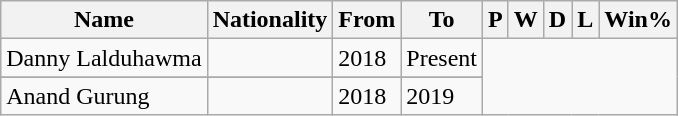<table class="wikitable plainrowheaders sortable" style="text-align:center">
<tr>
<th>Name</th>
<th>Nationality</th>
<th>From</th>
<th class="unsortable">To</th>
<th>P</th>
<th>W</th>
<th>D</th>
<th>L</th>
<th>Win%</th>
</tr>
<tr>
<td scope=row style=text-align:left>Danny Lalduhawma</td>
<td align=left></td>
<td align=left>2018</td>
<td align=left>Present<br></td>
</tr>
<tr>
</tr>
<tr>
<td scope=row style=text-align:left>Anand Gurung</td>
<td align=left></td>
<td align=left>2018</td>
<td align=left>2019<br></td>
</tr>
</table>
